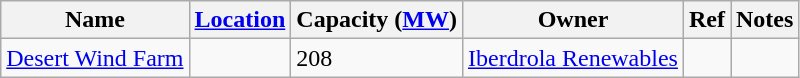<table class="wikitable sortable">
<tr>
<th>Name</th>
<th><a href='#'>Location</a></th>
<th>Capacity (<a href='#'>MW</a>)</th>
<th>Owner</th>
<th>Ref</th>
<th>Notes</th>
</tr>
<tr>
<td><a href='#'>Desert Wind Farm</a></td>
<td></td>
<td>208</td>
<td><a href='#'>Iberdrola Renewables</a></td>
<td></td>
<td></td>
</tr>
</table>
